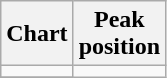<table class="wikitable sortable plainrowheaders">
<tr>
<th>Chart</th>
<th>Peak<br>position</th>
</tr>
<tr>
<td></td>
</tr>
<tr>
</tr>
</table>
